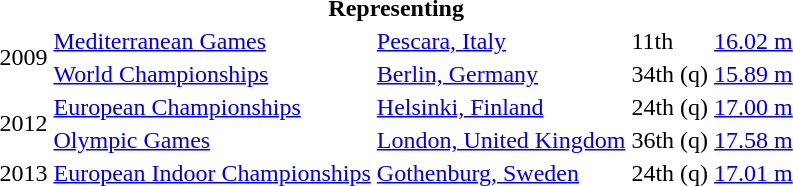<table>
<tr>
<th colspan="5">Representing </th>
</tr>
<tr>
<td rowspan=2>2009</td>
<td><a href='#'>Mediterranean Games</a></td>
<td><a href='#'>Pescara, Italy</a></td>
<td>11th</td>
<td><a href='#'>16.02 m</a></td>
</tr>
<tr>
<td><a href='#'>World Championships</a></td>
<td><a href='#'>Berlin, Germany</a></td>
<td>34th (q)</td>
<td><a href='#'>15.89 m</a></td>
</tr>
<tr>
<td rowspan=2>2012</td>
<td><a href='#'>European Championships</a></td>
<td><a href='#'>Helsinki, Finland</a></td>
<td>24th (q)</td>
<td><a href='#'>17.00 m</a></td>
</tr>
<tr>
<td><a href='#'>Olympic Games</a></td>
<td><a href='#'>London, United Kingdom</a></td>
<td>36th (q)</td>
<td><a href='#'>17.58 m</a></td>
</tr>
<tr>
<td>2013</td>
<td><a href='#'>European Indoor Championships</a></td>
<td><a href='#'>Gothenburg, Sweden</a></td>
<td>24th (q)</td>
<td><a href='#'>17.01 m</a></td>
</tr>
</table>
